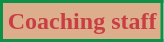<table class="wikitable">
<tr>
<th style="background:#DCAE8C; color:#C93E45; border:2px solid #0D9148;" scope="col" colspan="2">Coaching staff<br>
</th>
</tr>
</table>
